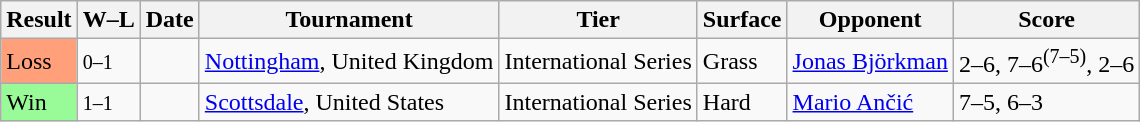<table class="sortable wikitable">
<tr>
<th>Result</th>
<th class=unsortable>W–L</th>
<th>Date</th>
<th>Tournament</th>
<th>Tier</th>
<th>Surface</th>
<th>Opponent</th>
<th class=unsortable>Score</th>
</tr>
<tr>
<td bgcolor=FFA07A>Loss</td>
<td><small>0–1</small></td>
<td><a href='#'></a></td>
<td><a href='#'>Nottingham</a>, United Kingdom</td>
<td>International Series</td>
<td>Grass</td>
<td> <a href='#'>Jonas Björkman</a></td>
<td>2–6, 7–6<sup>(7–5)</sup>, 2–6</td>
</tr>
<tr>
<td bgcolor=98FB98>Win</td>
<td><small>1–1</small></td>
<td><a href='#'></a></td>
<td><a href='#'>Scottsdale</a>, United States</td>
<td>International Series</td>
<td>Hard</td>
<td> <a href='#'>Mario Ančić</a></td>
<td>7–5, 6–3</td>
</tr>
</table>
